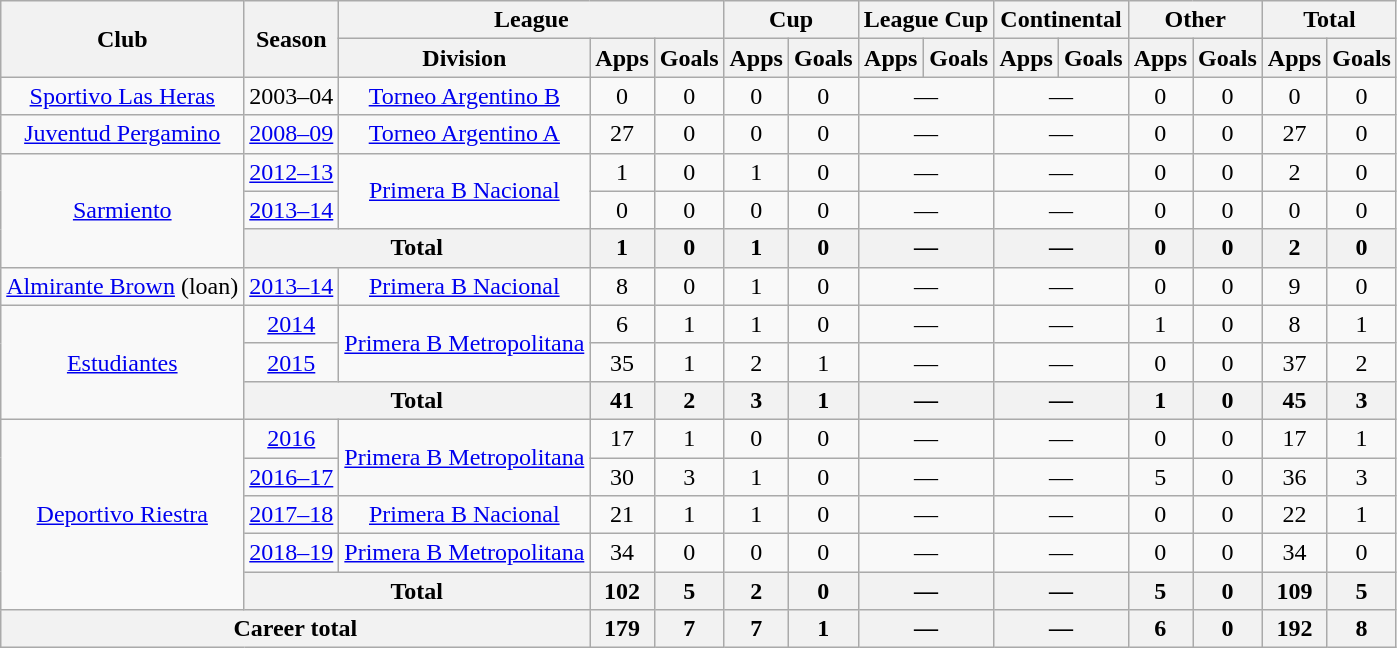<table class="wikitable" style="text-align:center">
<tr>
<th rowspan="2">Club</th>
<th rowspan="2">Season</th>
<th colspan="3">League</th>
<th colspan="2">Cup</th>
<th colspan="2">League Cup</th>
<th colspan="2">Continental</th>
<th colspan="2">Other</th>
<th colspan="2">Total</th>
</tr>
<tr>
<th>Division</th>
<th>Apps</th>
<th>Goals</th>
<th>Apps</th>
<th>Goals</th>
<th>Apps</th>
<th>Goals</th>
<th>Apps</th>
<th>Goals</th>
<th>Apps</th>
<th>Goals</th>
<th>Apps</th>
<th>Goals</th>
</tr>
<tr>
<td rowspan="1"><a href='#'>Sportivo Las Heras</a></td>
<td>2003–04</td>
<td rowspan="1"><a href='#'>Torneo Argentino B</a></td>
<td>0</td>
<td>0</td>
<td>0</td>
<td>0</td>
<td colspan="2">—</td>
<td colspan="2">—</td>
<td>0</td>
<td>0</td>
<td>0</td>
<td>0</td>
</tr>
<tr>
<td rowspan="1"><a href='#'>Juventud Pergamino</a></td>
<td><a href='#'>2008–09</a></td>
<td rowspan="1"><a href='#'>Torneo Argentino A</a></td>
<td>27</td>
<td>0</td>
<td>0</td>
<td>0</td>
<td colspan="2">—</td>
<td colspan="2">—</td>
<td>0</td>
<td>0</td>
<td>27</td>
<td>0</td>
</tr>
<tr>
<td rowspan="3"><a href='#'>Sarmiento</a></td>
<td><a href='#'>2012–13</a></td>
<td rowspan="2"><a href='#'>Primera B Nacional</a></td>
<td>1</td>
<td>0</td>
<td>1</td>
<td>0</td>
<td colspan="2">—</td>
<td colspan="2">—</td>
<td>0</td>
<td>0</td>
<td>2</td>
<td>0</td>
</tr>
<tr>
<td><a href='#'>2013–14</a></td>
<td>0</td>
<td>0</td>
<td>0</td>
<td>0</td>
<td colspan="2">—</td>
<td colspan="2">—</td>
<td>0</td>
<td>0</td>
<td>0</td>
<td>0</td>
</tr>
<tr>
<th colspan="2">Total</th>
<th>1</th>
<th>0</th>
<th>1</th>
<th>0</th>
<th colspan="2">—</th>
<th colspan="2">—</th>
<th>0</th>
<th>0</th>
<th>2</th>
<th>0</th>
</tr>
<tr>
<td rowspan="1"><a href='#'>Almirante Brown</a> (loan)</td>
<td><a href='#'>2013–14</a></td>
<td rowspan="1"><a href='#'>Primera B Nacional</a></td>
<td>8</td>
<td>0</td>
<td>1</td>
<td>0</td>
<td colspan="2">—</td>
<td colspan="2">—</td>
<td>0</td>
<td>0</td>
<td>9</td>
<td>0</td>
</tr>
<tr>
<td rowspan="3"><a href='#'>Estudiantes</a></td>
<td><a href='#'>2014</a></td>
<td rowspan="2"><a href='#'>Primera B Metropolitana</a></td>
<td>6</td>
<td>1</td>
<td>1</td>
<td>0</td>
<td colspan="2">—</td>
<td colspan="2">—</td>
<td>1</td>
<td>0</td>
<td>8</td>
<td>1</td>
</tr>
<tr>
<td><a href='#'>2015</a></td>
<td>35</td>
<td>1</td>
<td>2</td>
<td>1</td>
<td colspan="2">—</td>
<td colspan="2">—</td>
<td>0</td>
<td>0</td>
<td>37</td>
<td>2</td>
</tr>
<tr>
<th colspan="2">Total</th>
<th>41</th>
<th>2</th>
<th>3</th>
<th>1</th>
<th colspan="2">—</th>
<th colspan="2">—</th>
<th>1</th>
<th>0</th>
<th>45</th>
<th>3</th>
</tr>
<tr>
<td rowspan="5"><a href='#'>Deportivo Riestra</a></td>
<td><a href='#'>2016</a></td>
<td rowspan="2"><a href='#'>Primera B Metropolitana</a></td>
<td>17</td>
<td>1</td>
<td>0</td>
<td>0</td>
<td colspan="2">—</td>
<td colspan="2">—</td>
<td>0</td>
<td>0</td>
<td>17</td>
<td>1</td>
</tr>
<tr>
<td><a href='#'>2016–17</a></td>
<td>30</td>
<td>3</td>
<td>1</td>
<td>0</td>
<td colspan="2">—</td>
<td colspan="2">—</td>
<td>5</td>
<td>0</td>
<td>36</td>
<td>3</td>
</tr>
<tr>
<td><a href='#'>2017–18</a></td>
<td rowspan="1"><a href='#'>Primera B Nacional</a></td>
<td>21</td>
<td>1</td>
<td>1</td>
<td>0</td>
<td colspan="2">—</td>
<td colspan="2">—</td>
<td>0</td>
<td>0</td>
<td>22</td>
<td>1</td>
</tr>
<tr>
<td><a href='#'>2018–19</a></td>
<td rowspan="1"><a href='#'>Primera B Metropolitana</a></td>
<td>34</td>
<td>0</td>
<td>0</td>
<td>0</td>
<td colspan="2">—</td>
<td colspan="2">—</td>
<td>0</td>
<td>0</td>
<td>34</td>
<td>0</td>
</tr>
<tr>
<th colspan="2">Total</th>
<th>102</th>
<th>5</th>
<th>2</th>
<th>0</th>
<th colspan="2">—</th>
<th colspan="2">—</th>
<th>5</th>
<th>0</th>
<th>109</th>
<th>5</th>
</tr>
<tr>
<th colspan="3">Career total</th>
<th>179</th>
<th>7</th>
<th>7</th>
<th>1</th>
<th colspan="2">—</th>
<th colspan="2">—</th>
<th>6</th>
<th>0</th>
<th>192</th>
<th>8</th>
</tr>
</table>
